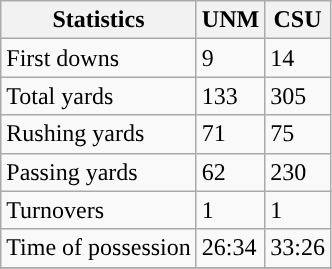<table class="wikitable">
<tr>
<th>Statistics</th>
<th>UNM</th>
<th>CSU</th>
</tr>
<tr>
<td>First downs</td>
<td>9</td>
<td>14</td>
</tr>
<tr>
<td>Total yards</td>
<td>133</td>
<td>305</td>
</tr>
<tr>
<td>Rushing yards</td>
<td>71</td>
<td>75</td>
</tr>
<tr>
<td>Passing yards</td>
<td>62</td>
<td>230</td>
</tr>
<tr>
<td>Turnovers</td>
<td>1</td>
<td>1</td>
</tr>
<tr>
<td>Time of possession</td>
<td>26:34</td>
<td>33:26</td>
</tr>
<tr>
</tr>
</table>
